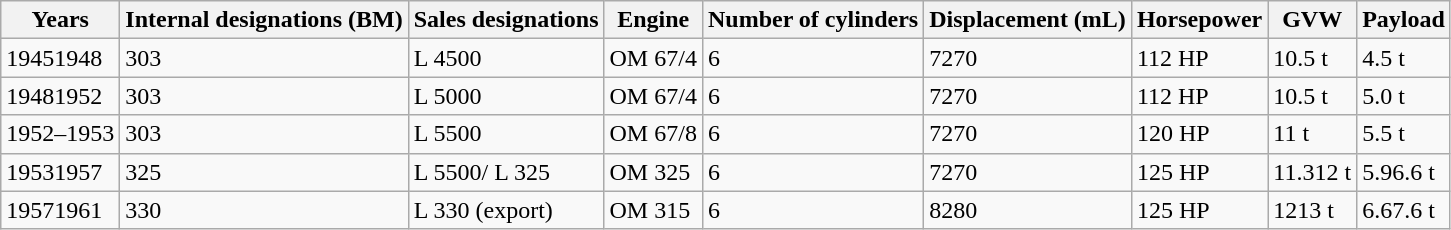<table class="wikitable sortable" style="text-align: left;">
<tr>
<th>Years</th>
<th>Internal designations (BM)</th>
<th>Sales designations</th>
<th>Engine</th>
<th>Number of cylinders</th>
<th>Displacement (mL)</th>
<th>Horsepower</th>
<th>GVW</th>
<th>Payload</th>
</tr>
<tr>
<td>19451948</td>
<td>303</td>
<td>L 4500</td>
<td>OM 67/4</td>
<td>6</td>
<td>7270</td>
<td>112 HP</td>
<td>10.5 t</td>
<td>4.5 t</td>
</tr>
<tr>
<td>19481952</td>
<td>303</td>
<td>L 5000</td>
<td>OM 67/4</td>
<td>6</td>
<td>7270</td>
<td>112 HP</td>
<td>10.5 t</td>
<td>5.0 t</td>
</tr>
<tr>
<td>1952–1953</td>
<td>303</td>
<td>L 5500</td>
<td>OM 67/8</td>
<td>6</td>
<td>7270</td>
<td>120 HP</td>
<td>11 t</td>
<td>5.5 t</td>
</tr>
<tr>
<td>19531957</td>
<td>325</td>
<td>L 5500/ L 325</td>
<td>OM 325</td>
<td>6</td>
<td>7270</td>
<td>125 HP</td>
<td>11.312 t</td>
<td>5.96.6 t</td>
</tr>
<tr>
<td>19571961</td>
<td>330</td>
<td>L 330 (export)</td>
<td>OM 315</td>
<td>6</td>
<td>8280</td>
<td>125 HP</td>
<td>1213 t</td>
<td>6.67.6 t</td>
</tr>
</table>
